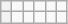<table class="wikitable">
<tr>
<th></th>
<td></td>
<td></td>
<td></td>
<td></td>
<td></td>
</tr>
<tr>
<th></th>
<td></td>
<td></td>
<td></td>
<td></td>
<td></td>
</tr>
</table>
